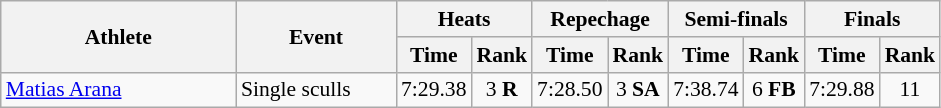<table class="wikitable" style="font-size:90%; text-align:center">
<tr>
<th rowspan="2" width="150">Athlete</th>
<th rowspan="2" width="100">Event</th>
<th colspan="2">Heats</th>
<th colspan="2">Repechage</th>
<th colspan="2">Semi-finals</th>
<th colspan="2">Finals</th>
</tr>
<tr>
<th>Time</th>
<th>Rank</th>
<th>Time</th>
<th>Rank</th>
<th>Time</th>
<th>Rank</th>
<th>Time</th>
<th>Rank</th>
</tr>
<tr>
<td align="left"><a href='#'>Matias Arana</a></td>
<td align="left">Single sculls</td>
<td>7:29.38</td>
<td>3 <strong>R</strong></td>
<td>7:28.50</td>
<td>3 <strong>SA</strong></td>
<td>7:38.74</td>
<td>6 <strong>FB</strong></td>
<td>7:29.88</td>
<td>11</td>
</tr>
</table>
